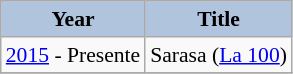<table class="wikitable" style="font-size: 90%;">
<tr>
<th style="background:#B0C4DE;">Year</th>
<th style="background:#B0C4DE;">Title</th>
</tr>
<tr>
<td><a href='#'>2015</a> - Presente</td>
<td>Sarasa (<a href='#'>La 100</a>)</td>
</tr>
<tr>
</tr>
</table>
